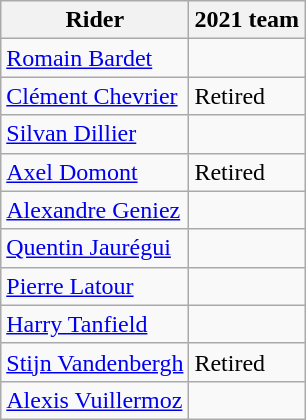<table class="wikitable">
<tr>
<th>Rider</th>
<th>2021 team</th>
</tr>
<tr>
<td><a href='#'>Romain Bardet</a></td>
<td></td>
</tr>
<tr>
<td><a href='#'>Clément Chevrier</a></td>
<td>Retired</td>
</tr>
<tr>
<td><a href='#'>Silvan Dillier</a></td>
<td></td>
</tr>
<tr>
<td><a href='#'>Axel Domont</a></td>
<td>Retired</td>
</tr>
<tr>
<td><a href='#'>Alexandre Geniez</a></td>
<td></td>
</tr>
<tr>
<td><a href='#'>Quentin Jaurégui</a></td>
<td></td>
</tr>
<tr>
<td><a href='#'>Pierre Latour</a></td>
<td></td>
</tr>
<tr>
<td><a href='#'>Harry Tanfield</a></td>
<td></td>
</tr>
<tr>
<td><a href='#'>Stijn Vandenbergh</a></td>
<td>Retired</td>
</tr>
<tr>
<td><a href='#'>Alexis Vuillermoz</a></td>
<td></td>
</tr>
</table>
